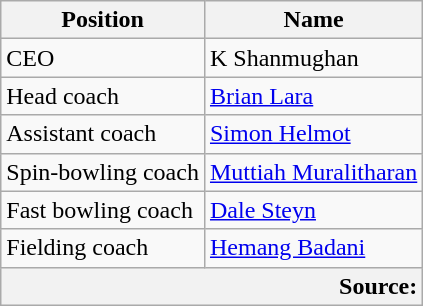<table class="wikitable">
<tr>
<th>Position</th>
<th>Name</th>
</tr>
<tr>
<td>CEO</td>
<td>K Shanmughan</td>
</tr>
<tr>
<td>Head coach</td>
<td><a href='#'>Brian Lara</a></td>
</tr>
<tr>
<td>Assistant coach</td>
<td><a href='#'>Simon Helmot</a></td>
</tr>
<tr>
<td>Spin-bowling coach</td>
<td><a href='#'>Muttiah Muralitharan</a></td>
</tr>
<tr>
<td>Fast bowling coach</td>
<td><a href='#'>Dale Steyn</a></td>
</tr>
<tr>
<td>Fielding coach</td>
<td><a href='#'>Hemang Badani</a></td>
</tr>
<tr>
<th colspan="2" style="text-align:right;">Source:</th>
</tr>
</table>
